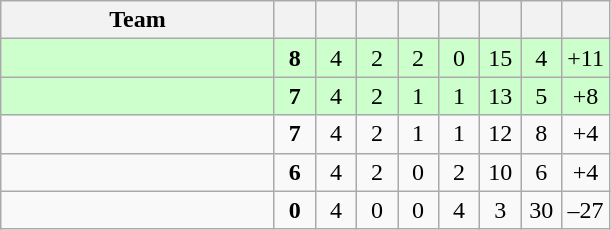<table class=wikitable style="text-align:center">
<tr>
<th width="175">Team</th>
<th width="20"></th>
<th width="20"></th>
<th width="20"></th>
<th width="20"></th>
<th width="20"></th>
<th width="20"></th>
<th width="20"></th>
<th width="20"></th>
</tr>
<tr bgcolor="#ccffcc">
<td style="text-align:left;"></td>
<td><strong>8</strong></td>
<td>4</td>
<td>2</td>
<td>2</td>
<td>0</td>
<td>15</td>
<td>4</td>
<td>+11</td>
</tr>
<tr bgcolor="#ccffcc">
<td style="text-align:left;"></td>
<td><strong>7</strong></td>
<td>4</td>
<td>2</td>
<td>1</td>
<td>1</td>
<td>13</td>
<td>5</td>
<td>+8</td>
</tr>
<tr>
<td style="text-align:left;"></td>
<td><strong>7</strong></td>
<td>4</td>
<td>2</td>
<td>1</td>
<td>1</td>
<td>12</td>
<td>8</td>
<td>+4</td>
</tr>
<tr>
<td style="text-align:left;"></td>
<td><strong>6</strong></td>
<td>4</td>
<td>2</td>
<td>0</td>
<td>2</td>
<td>10</td>
<td>6</td>
<td>+4</td>
</tr>
<tr>
<td style="text-align:left;"></td>
<td><strong>0</strong></td>
<td>4</td>
<td>0</td>
<td>0</td>
<td>4</td>
<td>3</td>
<td>30</td>
<td>–27</td>
</tr>
</table>
